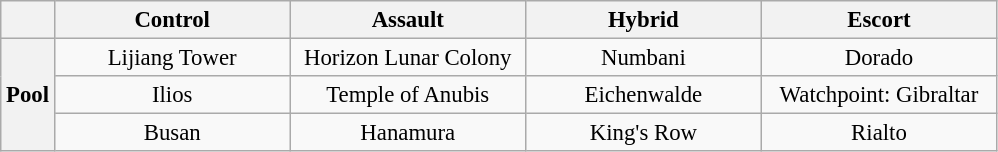<table class="wikitable" style="text-align: center; font-size: 95%;">
<tr>
<th></th>
<th style="width: 150px;">Control</th>
<th style="width: 150px;">Assault</th>
<th style="width: 150px;">Hybrid</th>
<th style="width: 150px;">Escort</th>
</tr>
<tr>
<th rowspan="3">Pool</th>
<td>Lijiang Tower</td>
<td>Horizon Lunar Colony</td>
<td>Numbani</td>
<td>Dorado</td>
</tr>
<tr>
<td>Ilios</td>
<td>Temple of Anubis</td>
<td>Eichenwalde</td>
<td>Watchpoint: Gibraltar</td>
</tr>
<tr>
<td>Busan</td>
<td>Hanamura</td>
<td>King's Row</td>
<td>Rialto</td>
</tr>
</table>
